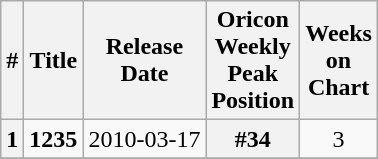<table class="wikitable">
<tr>
<th>#</th>
<th>Title</th>
<th>Release<br> Date</th>
<th>Oricon<br> Weekly<br>Peak<br> Position</th>
<th>Weeks<br> on<br>Chart</th>
</tr>
<tr>
<th>1</th>
<td><strong>1235</strong><br></td>
<td>2010-03-17</td>
<th>#34</th>
<td align="center">3</td>
</tr>
<tr>
</tr>
</table>
